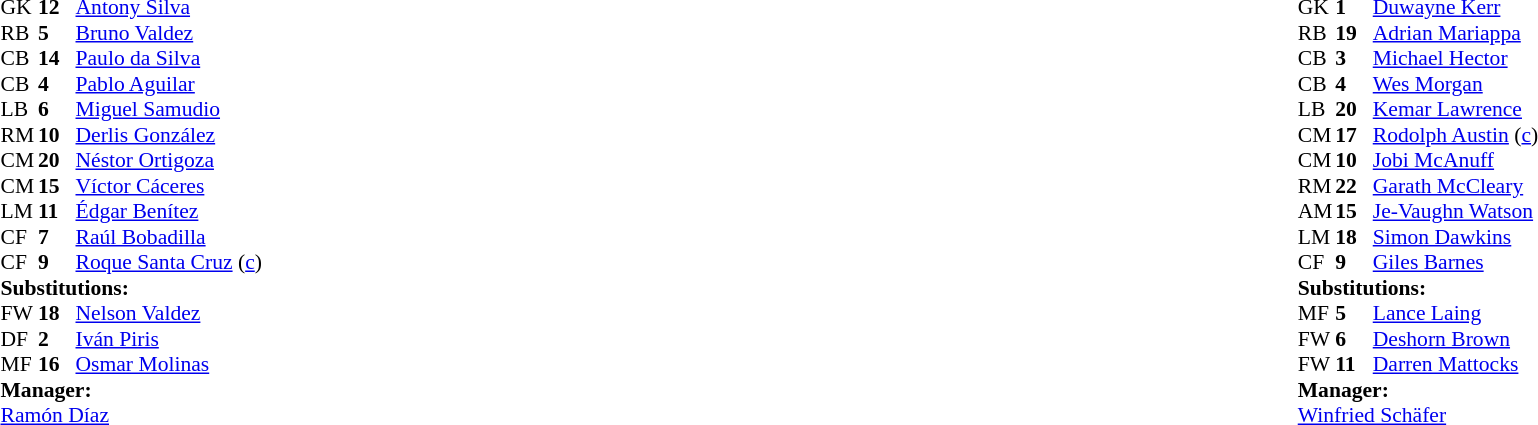<table width="100%">
<tr>
<td valign="top" width="40%"><br><table style="font-size:90%;" cellspacing="0" cellpadding="0">
<tr>
<th width="25"></th>
<th width="25"></th>
</tr>
<tr>
<td>GK</td>
<td><strong>12</strong></td>
<td><a href='#'>Antony Silva</a></td>
</tr>
<tr>
<td>RB</td>
<td><strong>5</strong></td>
<td><a href='#'>Bruno Valdez</a></td>
<td></td>
</tr>
<tr>
<td>CB</td>
<td><strong>14</strong></td>
<td><a href='#'>Paulo da Silva</a></td>
</tr>
<tr>
<td>CB</td>
<td><strong>4</strong></td>
<td><a href='#'>Pablo Aguilar</a></td>
</tr>
<tr>
<td>LB</td>
<td><strong>6</strong></td>
<td><a href='#'>Miguel Samudio</a></td>
<td></td>
<td></td>
</tr>
<tr>
<td>RM</td>
<td><strong>10</strong></td>
<td><a href='#'>Derlis González</a></td>
</tr>
<tr>
<td>CM</td>
<td><strong>20</strong></td>
<td><a href='#'>Néstor Ortigoza</a></td>
</tr>
<tr>
<td>CM</td>
<td><strong>15</strong></td>
<td><a href='#'>Víctor Cáceres</a></td>
</tr>
<tr>
<td>LM</td>
<td><strong>11</strong></td>
<td><a href='#'>Édgar Benítez</a></td>
<td></td>
<td></td>
</tr>
<tr>
<td>CF</td>
<td><strong>7</strong></td>
<td><a href='#'>Raúl Bobadilla</a></td>
<td></td>
<td></td>
</tr>
<tr>
<td>CF</td>
<td><strong>9</strong></td>
<td><a href='#'>Roque Santa Cruz</a> (<a href='#'>c</a>)</td>
</tr>
<tr>
<td colspan=3><strong>Substitutions:</strong></td>
</tr>
<tr>
<td>FW</td>
<td><strong>18</strong></td>
<td><a href='#'>Nelson Valdez</a></td>
<td></td>
<td></td>
</tr>
<tr>
<td>DF</td>
<td><strong>2</strong></td>
<td><a href='#'>Iván Piris</a></td>
<td></td>
<td></td>
</tr>
<tr>
<td>MF</td>
<td><strong>16</strong></td>
<td><a href='#'>Osmar Molinas</a></td>
<td></td>
<td></td>
</tr>
<tr>
<td colspan=3><strong>Manager:</strong></td>
</tr>
<tr>
<td colspan=4> <a href='#'>Ramón Díaz</a></td>
</tr>
</table>
</td>
<td valign="top"></td>
<td valign="top" width="50%"><br><table style="font-size:90%;" cellspacing="0" cellpadding="0" align="center">
<tr>
<th width=25></th>
<th width=25></th>
</tr>
<tr>
<td>GK</td>
<td><strong>1</strong></td>
<td><a href='#'>Duwayne Kerr</a></td>
</tr>
<tr>
<td>RB</td>
<td><strong>19</strong></td>
<td><a href='#'>Adrian Mariappa</a></td>
</tr>
<tr>
<td>CB</td>
<td><strong>3</strong></td>
<td><a href='#'>Michael Hector</a></td>
</tr>
<tr>
<td>CB</td>
<td><strong>4</strong></td>
<td><a href='#'>Wes Morgan</a></td>
<td></td>
</tr>
<tr>
<td>LB</td>
<td><strong>20</strong></td>
<td><a href='#'>Kemar Lawrence</a></td>
</tr>
<tr>
<td>CM</td>
<td><strong>17</strong></td>
<td><a href='#'>Rodolph Austin</a> (<a href='#'>c</a>)</td>
<td></td>
</tr>
<tr>
<td>CM</td>
<td><strong>10</strong></td>
<td><a href='#'>Jobi McAnuff</a></td>
</tr>
<tr>
<td>RM</td>
<td><strong>22</strong></td>
<td><a href='#'>Garath McCleary</a></td>
</tr>
<tr>
<td>AM</td>
<td><strong>15</strong></td>
<td><a href='#'>Je-Vaughn Watson</a></td>
<td></td>
<td></td>
</tr>
<tr>
<td>LM</td>
<td><strong>18</strong></td>
<td><a href='#'>Simon Dawkins</a></td>
<td></td>
<td></td>
</tr>
<tr>
<td>CF</td>
<td><strong>9</strong></td>
<td><a href='#'>Giles Barnes</a></td>
<td></td>
<td></td>
</tr>
<tr>
<td colspan=3><strong>Substitutions:</strong></td>
</tr>
<tr>
<td>MF</td>
<td><strong>5</strong></td>
<td><a href='#'>Lance Laing</a></td>
<td></td>
<td></td>
</tr>
<tr>
<td>FW</td>
<td><strong>6</strong></td>
<td><a href='#'>Deshorn Brown</a></td>
<td></td>
<td></td>
</tr>
<tr>
<td>FW</td>
<td><strong>11</strong></td>
<td><a href='#'>Darren Mattocks</a></td>
<td></td>
<td></td>
</tr>
<tr>
<td colspan=3><strong>Manager:</strong></td>
</tr>
<tr>
<td colspan=4> <a href='#'>Winfried Schäfer</a></td>
</tr>
</table>
</td>
</tr>
</table>
